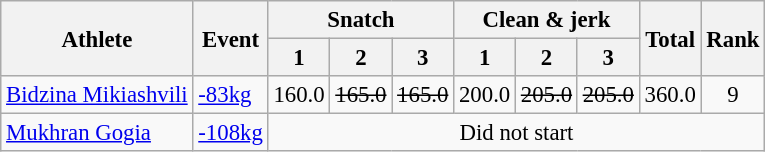<table class=wikitable style="font-size:95%">
<tr>
<th rowspan="2">Athlete</th>
<th rowspan="2">Event</th>
<th colspan="3">Snatch</th>
<th colspan="3">Clean & jerk</th>
<th rowspan="2">Total</th>
<th rowspan="2">Rank</th>
</tr>
<tr>
<th>1</th>
<th>2</th>
<th>3</th>
<th>1</th>
<th>2</th>
<th>3</th>
</tr>
<tr align=center>
<td align=left><a href='#'>Bidzina Mikiashvili</a></td>
<td align=left><a href='#'>-83kg</a></td>
<td>160.0</td>
<td><s>165.0</s></td>
<td><s>165.0</s></td>
<td>200.0</td>
<td><s>205.0</s></td>
<td><s>205.0</s></td>
<td>360.0</td>
<td>9</td>
</tr>
<tr align=center>
<td align=left><a href='#'>Mukhran Gogia</a></td>
<td align=left><a href='#'>-108kg</a></td>
<td colspan=8>Did not start</td>
</tr>
</table>
